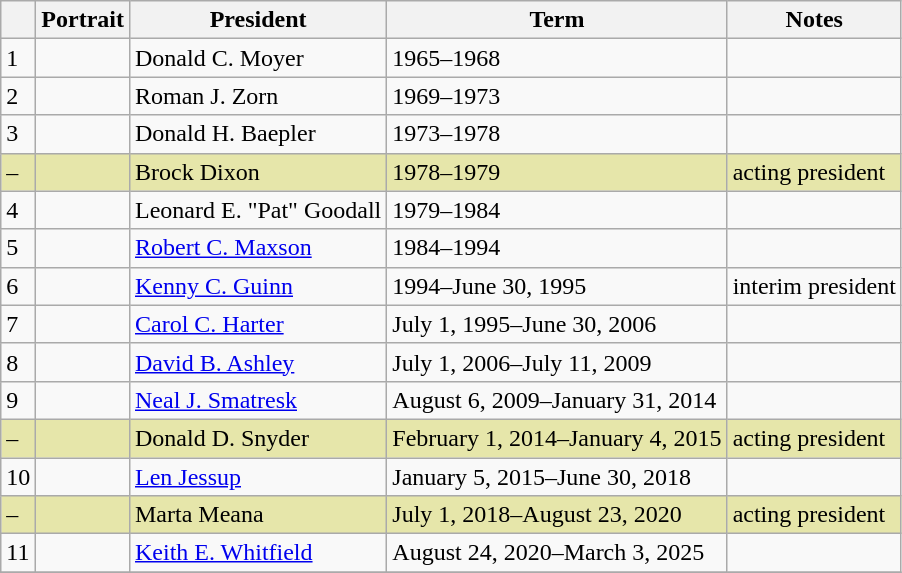<table class=wikitable style="text-align:left">
<tr>
<th></th>
<th>Portrait</th>
<th>President</th>
<th>Term</th>
<th>Notes</th>
</tr>
<tr>
<td>1</td>
<td></td>
<td>Donald C. Moyer</td>
<td>1965–1968</td>
<td></td>
</tr>
<tr>
<td>2</td>
<td></td>
<td>Roman J. Zorn</td>
<td>1969–1973</td>
<td></td>
</tr>
<tr>
<td>3</td>
<td></td>
<td>Donald H. Baepler</td>
<td>1973–1978</td>
<td></td>
</tr>
<tr bgcolor="#e6e6aa">
<td>–</td>
<td></td>
<td>Brock Dixon</td>
<td>1978–1979</td>
<td>acting president</td>
</tr>
<tr>
<td>4</td>
<td></td>
<td>Leonard E. "Pat" Goodall</td>
<td>1979–1984</td>
<td></td>
</tr>
<tr>
<td>5</td>
<td></td>
<td><a href='#'>Robert C. Maxson</a></td>
<td>1984–1994</td>
<td></td>
</tr>
<tr>
<td>6</td>
<td></td>
<td><a href='#'>Kenny C. Guinn</a></td>
<td>1994–June 30, 1995</td>
<td>interim president</td>
</tr>
<tr>
<td>7</td>
<td></td>
<td><a href='#'>Carol C. Harter</a></td>
<td>July 1, 1995–June 30, 2006</td>
<td></td>
</tr>
<tr>
<td>8</td>
<td></td>
<td><a href='#'>David B. Ashley</a></td>
<td>July 1, 2006–July 11, 2009</td>
<td></td>
</tr>
<tr>
<td>9</td>
<td></td>
<td><a href='#'>Neal J. Smatresk</a></td>
<td>August 6, 2009–January 31, 2014</td>
<td></td>
</tr>
<tr bgcolor="#e6e6aa">
<td>–</td>
<td></td>
<td>Donald D. Snyder</td>
<td>February 1, 2014–January 4, 2015</td>
<td>acting president</td>
</tr>
<tr>
<td>10</td>
<td></td>
<td><a href='#'>Len Jessup</a></td>
<td>January 5, 2015–June 30, 2018</td>
<td></td>
</tr>
<tr bgcolor="#e6e6aa">
<td>–</td>
<td></td>
<td>Marta Meana</td>
<td>July 1, 2018–August 23, 2020</td>
<td>acting president</td>
</tr>
<tr>
<td>11</td>
<td></td>
<td><a href='#'>Keith E. Whitfield</a></td>
<td>August 24, 2020–March 3, 2025</td>
<td></td>
</tr>
<tr>
</tr>
</table>
